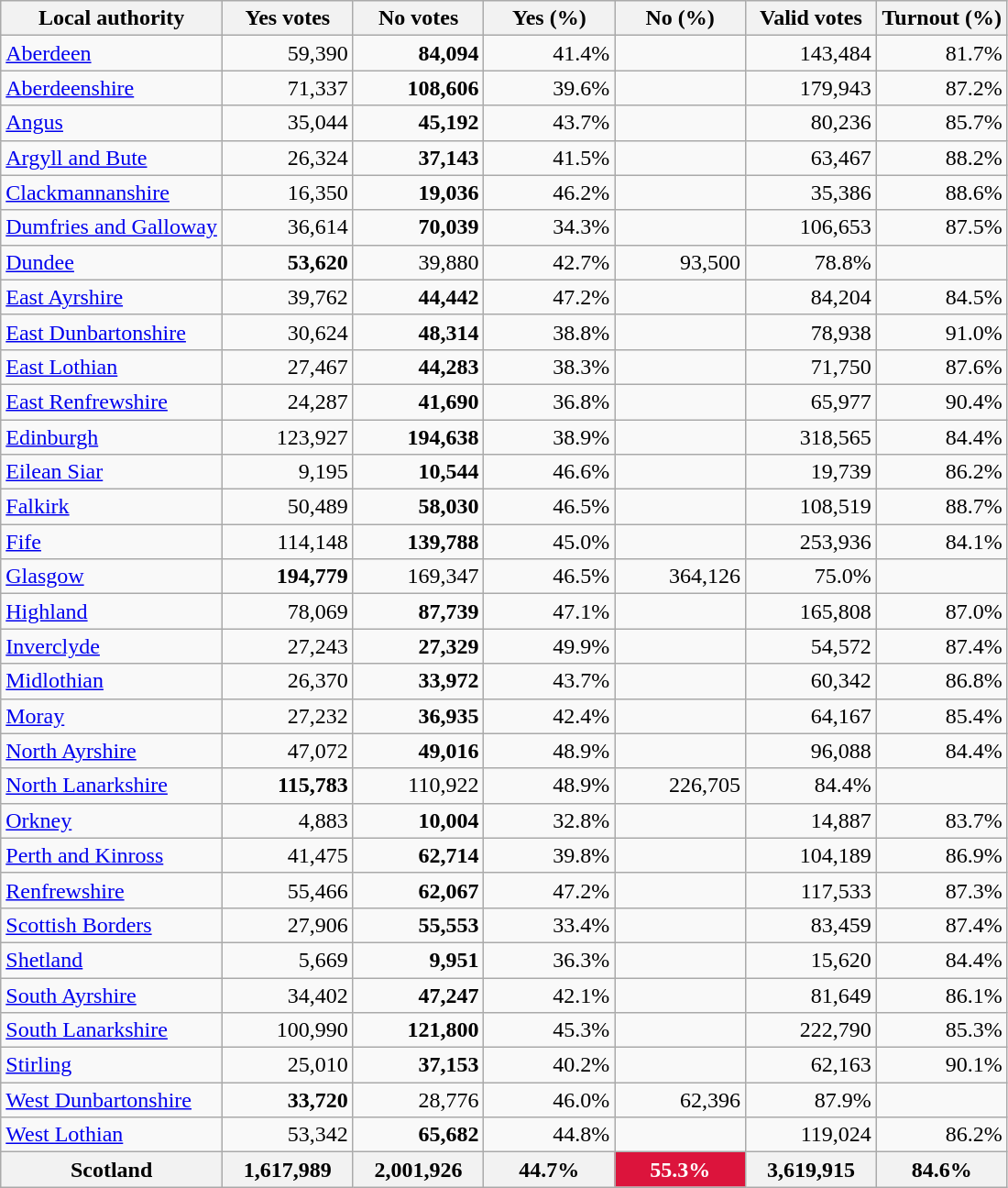<table class="wikitable sortable" style="text-align: right">
<tr>
<th scope="col" style="width:22%">Local authority </th>
<th scope="col" style="width:13%">Yes votes</th>
<th scope="col" style="width:13%">No votes</th>
<th scope="col" style="width:13%">Yes (%)</th>
<th scope="col" style="width:13%">No (%)</th>
<th scope="col" style="width:13%">Valid votes</th>
<th scope="col" style="width:13%">Turnout (%)</th>
</tr>
<tr>
<td scope="row" style="text-align:left"><a href='#'>Aberdeen</a></td>
<td>59,390</td>
<td><strong>84,094</strong></td>
<td>41.4%</td>
<td></td>
<td>143,484</td>
<td>81.7%</td>
</tr>
<tr>
<td scope="row" style="text-align:left"><a href='#'>Aberdeenshire</a></td>
<td>71,337</td>
<td><strong>108,606</strong></td>
<td>39.6%</td>
<td></td>
<td>179,943</td>
<td>87.2%</td>
</tr>
<tr>
<td scope="row" style="text-align:left"><a href='#'>Angus</a></td>
<td>35,044</td>
<td><strong>45,192</strong></td>
<td>43.7%</td>
<td></td>
<td>80,236</td>
<td>85.7%</td>
</tr>
<tr>
<td scope="row" style="text-align:left"><a href='#'>Argyll and Bute</a></td>
<td>26,324</td>
<td><strong>37,143</strong></td>
<td>41.5%</td>
<td></td>
<td>63,467</td>
<td>88.2%</td>
</tr>
<tr>
<td scope="row" style="text-align:left"><a href='#'>Clackmannanshire</a></td>
<td>16,350</td>
<td><strong>19,036</strong></td>
<td>46.2%</td>
<td></td>
<td>35,386</td>
<td>88.6%</td>
</tr>
<tr>
<td scope="row" style="text-align:left"><a href='#'>Dumfries and Galloway</a></td>
<td>36,614</td>
<td><strong>70,039</strong></td>
<td>34.3%</td>
<td></td>
<td>106,653</td>
<td>87.5%</td>
</tr>
<tr>
<td scope="row" style="text-align:left"><a href='#'>Dundee</a></td>
<td><strong>53,620</strong></td>
<td>39,880<br></td>
<td>42.7%</td>
<td>93,500</td>
<td>78.8%</td>
</tr>
<tr>
<td scope="row" style="text-align:left"><a href='#'>East Ayrshire</a></td>
<td>39,762</td>
<td><strong>44,442</strong></td>
<td>47.2%</td>
<td></td>
<td>84,204</td>
<td>84.5%</td>
</tr>
<tr>
<td scope="row" style="text-align:left"><a href='#'>East Dunbartonshire</a></td>
<td>30,624</td>
<td><strong>48,314</strong></td>
<td>38.8%</td>
<td></td>
<td>78,938</td>
<td>91.0%</td>
</tr>
<tr>
<td scope="row" style="text-align:left"><a href='#'>East Lothian</a></td>
<td>27,467</td>
<td><strong>44,283</strong></td>
<td>38.3%</td>
<td></td>
<td>71,750</td>
<td>87.6%</td>
</tr>
<tr>
<td scope="row" style="text-align:left"><a href='#'>East Renfrewshire</a></td>
<td>24,287</td>
<td><strong>41,690</strong></td>
<td>36.8%</td>
<td></td>
<td>65,977</td>
<td>90.4%</td>
</tr>
<tr>
<td scope="row" style="text-align:left"><a href='#'>Edinburgh</a></td>
<td>123,927</td>
<td><strong>194,638</strong></td>
<td>38.9%</td>
<td></td>
<td>318,565</td>
<td>84.4%</td>
</tr>
<tr>
<td scope="row" style="text-align:left"><a href='#'>Eilean Siar</a></td>
<td>9,195</td>
<td><strong>10,544</strong></td>
<td>46.6%</td>
<td></td>
<td>19,739</td>
<td>86.2%</td>
</tr>
<tr>
<td scope="row" style="text-align:left"><a href='#'>Falkirk</a></td>
<td>50,489</td>
<td><strong>58,030</strong></td>
<td>46.5%</td>
<td></td>
<td>108,519</td>
<td>88.7%</td>
</tr>
<tr>
<td scope="row" style="text-align:left"><a href='#'>Fife</a></td>
<td>114,148</td>
<td><strong>139,788</strong></td>
<td>45.0%</td>
<td></td>
<td>253,936</td>
<td>84.1%</td>
</tr>
<tr>
<td scope="row" style="text-align:left"><a href='#'>Glasgow</a></td>
<td><strong>194,779</strong></td>
<td>169,347<br></td>
<td>46.5%</td>
<td>364,126</td>
<td>75.0%</td>
</tr>
<tr>
<td scope="row" style="text-align:left"><a href='#'>Highland</a></td>
<td>78,069</td>
<td><strong>87,739</strong></td>
<td>47.1%</td>
<td></td>
<td>165,808</td>
<td>87.0%</td>
</tr>
<tr>
<td scope="row" style="text-align:left"><a href='#'>Inverclyde</a></td>
<td>27,243</td>
<td><strong>27,329</strong></td>
<td>49.9%</td>
<td></td>
<td>54,572</td>
<td>87.4%</td>
</tr>
<tr>
<td scope="row" style="text-align:left"><a href='#'>Midlothian</a></td>
<td>26,370</td>
<td><strong>33,972</strong></td>
<td>43.7%</td>
<td></td>
<td>60,342</td>
<td>86.8%</td>
</tr>
<tr>
<td scope="row" style="text-align:left"><a href='#'>Moray</a></td>
<td>27,232</td>
<td><strong>36,935</strong></td>
<td>42.4%</td>
<td></td>
<td>64,167</td>
<td>85.4%</td>
</tr>
<tr>
<td scope="row" style="text-align:left"><a href='#'>North Ayrshire</a></td>
<td>47,072</td>
<td><strong>49,016</strong></td>
<td>48.9%</td>
<td></td>
<td>96,088</td>
<td>84.4%</td>
</tr>
<tr>
<td scope="row" style="text-align:left"><a href='#'>North Lanarkshire</a></td>
<td><strong>115,783</strong></td>
<td>110,922<br></td>
<td>48.9%</td>
<td>226,705</td>
<td>84.4%</td>
</tr>
<tr>
<td scope="row" style="text-align:left"><a href='#'>Orkney</a></td>
<td>4,883</td>
<td><strong>10,004</strong></td>
<td>32.8%</td>
<td></td>
<td>14,887</td>
<td>83.7%</td>
</tr>
<tr>
<td scope="row" style="text-align:left"><a href='#'>Perth and Kinross</a></td>
<td>41,475</td>
<td><strong>62,714</strong></td>
<td>39.8%</td>
<td></td>
<td>104,189</td>
<td>86.9%</td>
</tr>
<tr>
<td scope="row" style="text-align:left"><a href='#'>Renfrewshire</a></td>
<td>55,466</td>
<td><strong>62,067</strong></td>
<td>47.2%</td>
<td></td>
<td>117,533</td>
<td>87.3%</td>
</tr>
<tr>
<td scope="row" style="text-align:left"><a href='#'>Scottish Borders</a></td>
<td>27,906</td>
<td><strong>55,553</strong></td>
<td>33.4%</td>
<td></td>
<td>83,459</td>
<td>87.4%</td>
</tr>
<tr>
<td scope="row" style="text-align:left"><a href='#'>Shetland</a></td>
<td>5,669</td>
<td><strong>9,951</strong></td>
<td>36.3%</td>
<td></td>
<td>15,620</td>
<td>84.4%</td>
</tr>
<tr>
<td scope="row" style="text-align:left"><a href='#'>South Ayrshire</a></td>
<td>34,402</td>
<td><strong>47,247</strong></td>
<td>42.1%</td>
<td></td>
<td>81,649</td>
<td>86.1%</td>
</tr>
<tr>
<td scope="row" style="text-align:left"><a href='#'>South Lanarkshire</a></td>
<td>100,990</td>
<td><strong>121,800</strong></td>
<td>45.3%</td>
<td></td>
<td>222,790</td>
<td>85.3%</td>
</tr>
<tr>
<td scope="row" style="text-align:left"><a href='#'>Stirling</a></td>
<td>25,010</td>
<td><strong>37,153</strong></td>
<td>40.2%</td>
<td></td>
<td>62,163</td>
<td>90.1%</td>
</tr>
<tr>
<td scope="row" style="text-align:left"><a href='#'>West Dunbartonshire</a></td>
<td><strong>33,720</strong></td>
<td>28,776<br></td>
<td>46.0%</td>
<td>62,396</td>
<td>87.9%</td>
</tr>
<tr>
<td scope="row" style="text-align:left"><a href='#'>West Lothian</a></td>
<td>53,342</td>
<td><strong>65,682</strong></td>
<td>44.8%</td>
<td></td>
<td>119,024</td>
<td>86.2%</td>
</tr>
<tr>
<th scope="row">Scotland</th>
<th>1,617,989</th>
<th>2,001,926</th>
<th>44.7%</th>
<th style="background: crimson; color: white">55.3%</th>
<th>3,619,915</th>
<th>84.6%</th>
</tr>
</table>
